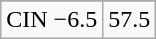<table class="wikitable">
<tr align="center">
</tr>
<tr align="center">
<td>CIN −6.5</td>
<td>57.5</td>
</tr>
</table>
